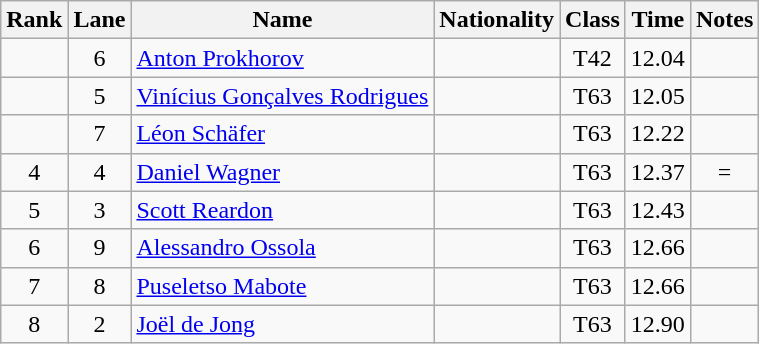<table class="wikitable sortable" style="text-align:center">
<tr>
<th>Rank</th>
<th>Lane</th>
<th>Name</th>
<th>Nationality</th>
<th>Class</th>
<th>Time</th>
<th>Notes</th>
</tr>
<tr>
<td></td>
<td>6</td>
<td align="left"><a href='#'>Anton Prokhorov</a></td>
<td align="left"></td>
<td>T42</td>
<td>12.04</td>
<td><strong></strong></td>
</tr>
<tr>
<td></td>
<td>5</td>
<td align="left"><a href='#'>Vinícius Gonçalves Rodrigues</a></td>
<td align="left"></td>
<td>T63</td>
<td>12.05</td>
<td></td>
</tr>
<tr>
<td></td>
<td>7</td>
<td align="left"><a href='#'>Léon Schäfer</a></td>
<td align="left"></td>
<td>T63</td>
<td>12.22</td>
<td></td>
</tr>
<tr>
<td>4</td>
<td>4</td>
<td align="left"><a href='#'>Daniel Wagner</a></td>
<td align="left"></td>
<td>T63</td>
<td>12.37</td>
<td>=</td>
</tr>
<tr>
<td>5</td>
<td>3</td>
<td align="left"><a href='#'>Scott Reardon</a></td>
<td align="left"></td>
<td>T63</td>
<td>12.43</td>
<td></td>
</tr>
<tr>
<td>6</td>
<td>9</td>
<td align="left"><a href='#'>Alessandro Ossola</a></td>
<td align="left"></td>
<td>T63</td>
<td>12.66</td>
<td></td>
</tr>
<tr>
<td>7</td>
<td>8</td>
<td align="left"><a href='#'>Puseletso Mabote</a></td>
<td align="left"></td>
<td>T63</td>
<td>12.66</td>
<td></td>
</tr>
<tr>
<td>8</td>
<td>2</td>
<td align="left"><a href='#'>Joël de Jong</a></td>
<td align="left"></td>
<td>T63</td>
<td>12.90</td>
<td></td>
</tr>
</table>
